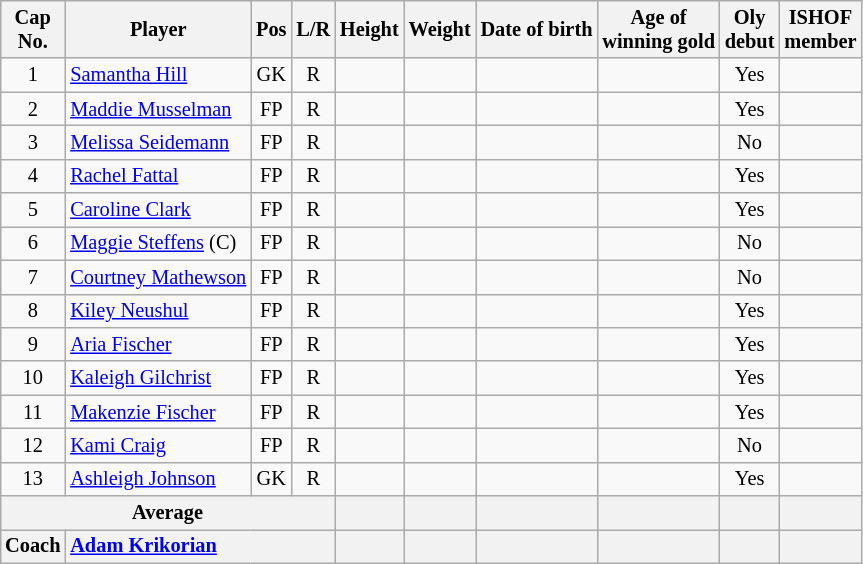<table class="wikitable sortable" style="text-align: center; font-size: 85%; margin-left: 1em;">
<tr>
<th>Cap<br>No.</th>
<th>Player</th>
<th>Pos</th>
<th>L/R</th>
<th>Height</th>
<th>Weight</th>
<th>Date of birth</th>
<th>Age of<br>winning gold</th>
<th>Oly<br>debut</th>
<th>ISHOF<br>member</th>
</tr>
<tr>
<td>1</td>
<td style="text-align: left;" data-sort-value="Hill, Samantha"><a href='#'>Samantha Hill</a></td>
<td>GK</td>
<td>R</td>
<td style="text-align: left;"></td>
<td style="text-align: right;"></td>
<td style="text-align: right;"></td>
<td style="text-align: left;"></td>
<td>Yes</td>
<td></td>
</tr>
<tr>
<td>2</td>
<td style="text-align: left;" data-sort-value="Musselman, Maddie"><a href='#'>Maddie Musselman</a></td>
<td>FP</td>
<td>R</td>
<td style="text-align: left;"></td>
<td style="text-align: right;"></td>
<td style="text-align: right;"></td>
<td style="text-align: left;"></td>
<td>Yes</td>
<td></td>
</tr>
<tr>
<td>3</td>
<td style="text-align: left;" data-sort-value="Seidemann, Melissa"><a href='#'>Melissa Seidemann</a></td>
<td>FP</td>
<td>R</td>
<td style="text-align: left;"></td>
<td style="text-align: right;"></td>
<td style="text-align: right;"></td>
<td style="text-align: left;"></td>
<td>No</td>
<td></td>
</tr>
<tr>
<td>4</td>
<td style="text-align: left;" data-sort-value="Fattal, Rachel"><a href='#'>Rachel Fattal</a></td>
<td>FP</td>
<td>R</td>
<td style="text-align: left;"></td>
<td style="text-align: right;"></td>
<td style="text-align: right;"></td>
<td style="text-align: left;"></td>
<td>Yes</td>
<td></td>
</tr>
<tr>
<td>5</td>
<td style="text-align: left;" data-sort-value="Clark, Caroline"><a href='#'>Caroline Clark</a></td>
<td>FP</td>
<td>R</td>
<td style="text-align: left;"></td>
<td style="text-align: right;"></td>
<td style="text-align: right;"></td>
<td style="text-align: left;"></td>
<td>Yes</td>
<td></td>
</tr>
<tr>
<td>6</td>
<td style="text-align: left;" data-sort-value="Steffens, Maggie"><a href='#'>Maggie Steffens</a> (C)</td>
<td>FP</td>
<td>R</td>
<td style="text-align: left;"></td>
<td style="text-align: right;"></td>
<td style="text-align: right;"></td>
<td style="text-align: left;"></td>
<td>No</td>
<td></td>
</tr>
<tr>
<td>7</td>
<td style="text-align: left;" data-sort-value="Mathewson, Courtney"><a href='#'>Courtney Mathewson</a></td>
<td>FP</td>
<td>R</td>
<td style="text-align: left;"></td>
<td style="text-align: right;"></td>
<td style="text-align: right;"></td>
<td style="text-align: left;"></td>
<td>No</td>
<td></td>
</tr>
<tr>
<td>8</td>
<td style="text-align: left;" data-sort-value="Neushul, Kiley"><a href='#'>Kiley Neushul</a></td>
<td>FP</td>
<td>R</td>
<td style="text-align: left;"></td>
<td style="text-align: right;"></td>
<td style="text-align: right;"></td>
<td style="text-align: left;"></td>
<td>Yes</td>
<td></td>
</tr>
<tr>
<td>9</td>
<td style="text-align: left;" data-sort-value="Fischer, Aria"><a href='#'>Aria Fischer</a></td>
<td>FP</td>
<td>R</td>
<td style="text-align: left;"></td>
<td style="text-align: right;"></td>
<td style="text-align: right;"></td>
<td style="text-align: left;"></td>
<td>Yes</td>
<td></td>
</tr>
<tr>
<td>10</td>
<td style="text-align: left;" data-sort-value="Gilchrist, Kaleigh"><a href='#'>Kaleigh Gilchrist</a></td>
<td>FP</td>
<td>R</td>
<td style="text-align: left;"></td>
<td style="text-align: right;"></td>
<td style="text-align: right;"></td>
<td style="text-align: left;"></td>
<td>Yes</td>
<td></td>
</tr>
<tr>
<td>11</td>
<td style="text-align: left;" data-sort-value="Fischer, Makenzie"><a href='#'>Makenzie Fischer</a></td>
<td>FP</td>
<td>R</td>
<td style="text-align: left;"></td>
<td style="text-align: right;"></td>
<td style="text-align: right;"></td>
<td style="text-align: left;"></td>
<td>Yes</td>
<td></td>
</tr>
<tr>
<td>12</td>
<td style="text-align: left;" data-sort-value="Craig, Kami"><a href='#'>Kami Craig</a></td>
<td>FP</td>
<td>R</td>
<td style="text-align: left;"></td>
<td style="text-align: right;"></td>
<td style="text-align: right;"></td>
<td style="text-align: left;"></td>
<td>No</td>
<td></td>
</tr>
<tr>
<td>13</td>
<td style="text-align: left;" data-sort-value="Johnson, Ashleigh"><a href='#'>Ashleigh Johnson</a></td>
<td>GK</td>
<td>R</td>
<td style="text-align: left;"></td>
<td style="text-align: right;"></td>
<td style="text-align: right;"></td>
<td style="text-align: left;"></td>
<td>Yes</td>
<td></td>
</tr>
<tr>
<th colspan="4">Average</th>
<th style="text-align: left;"></th>
<th style="text-align: right;"></th>
<th style="text-align: right;"></th>
<th style="text-align: left;"></th>
<th></th>
<th></th>
</tr>
<tr>
<th>Coach</th>
<th colspan="3" style="text-align: left;"><a href='#'>Adam Krikorian</a></th>
<th></th>
<th></th>
<th style="text-align: right;"></th>
<th style="text-align: left;"></th>
<th></th>
<th></th>
</tr>
</table>
